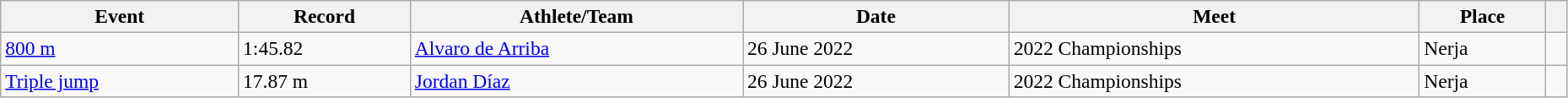<table class="wikitable" style="font-size:98%; width: 98%;">
<tr>
<th>Event</th>
<th>Record</th>
<th>Athlete/Team</th>
<th>Date</th>
<th>Meet</th>
<th>Place</th>
<th></th>
</tr>
<tr>
<td><a href='#'>800 m</a></td>
<td>1:45.82</td>
<td><a href='#'>Alvaro de Arriba</a></td>
<td>26 June 2022</td>
<td>2022 Championships</td>
<td>Nerja</td>
<td></td>
</tr>
<tr>
<td><a href='#'>Triple jump</a></td>
<td>17.87 m  </td>
<td><a href='#'>Jordan Díaz</a></td>
<td>26 June 2022</td>
<td>2022 Championships</td>
<td>Nerja</td>
<td></td>
</tr>
</table>
